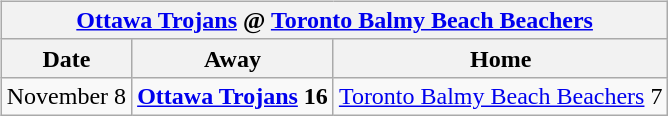<table cellspacing="10">
<tr>
<td valign="top"><br><table class="wikitable">
<tr>
<th colspan="4"><a href='#'>Ottawa Trojans</a> @ <a href='#'>Toronto Balmy Beach Beachers</a></th>
</tr>
<tr>
<th>Date</th>
<th>Away</th>
<th>Home</th>
</tr>
<tr>
<td>November 8</td>
<td><strong><a href='#'>Ottawa Trojans</a> 16</strong></td>
<td><a href='#'>Toronto Balmy Beach Beachers</a> 7</td>
</tr>
</table>
</td>
</tr>
</table>
